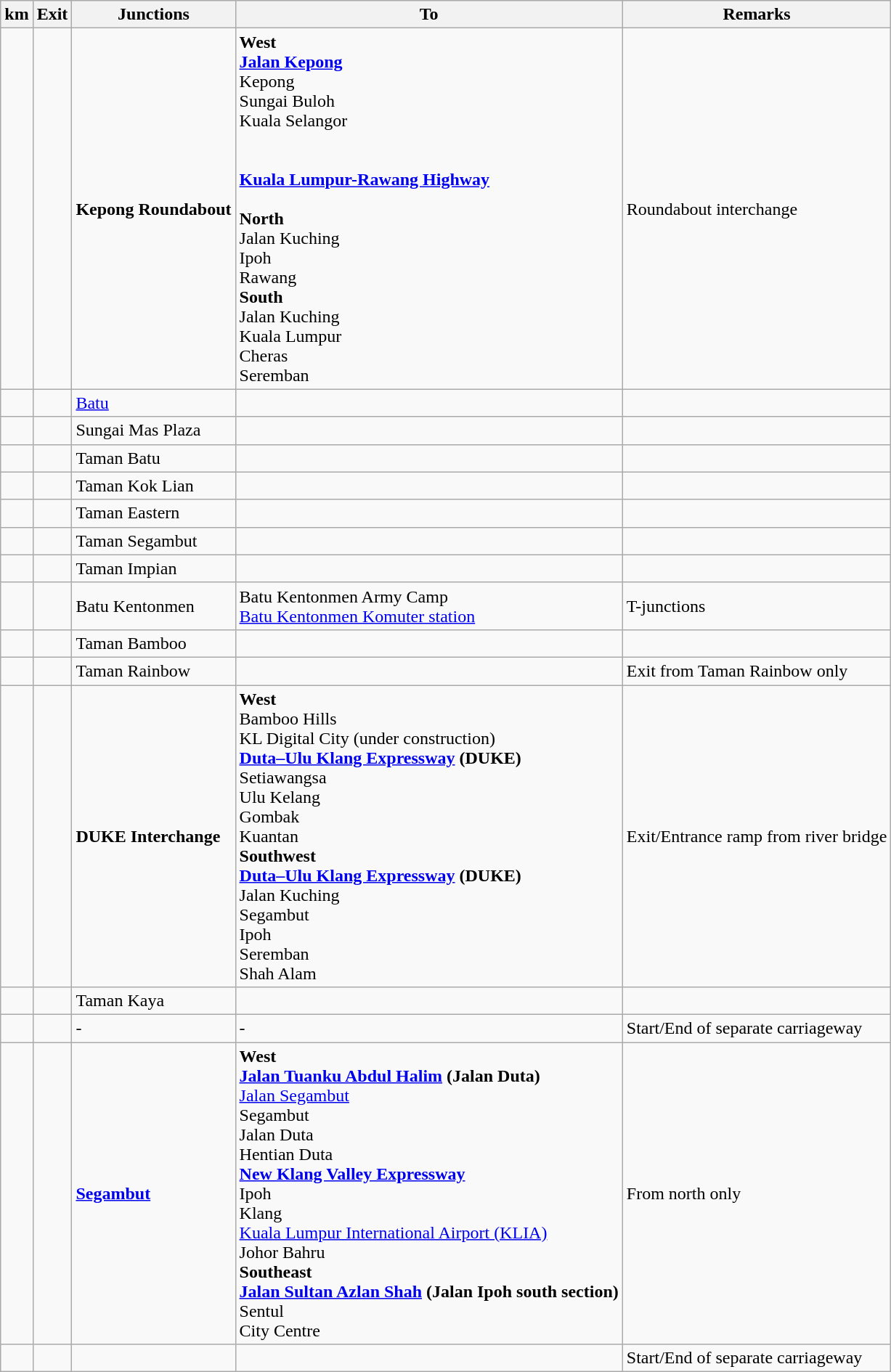<table class="wikitable">
<tr>
<th>km</th>
<th>Exit</th>
<th>Junctions</th>
<th>To</th>
<th>Remarks</th>
</tr>
<tr>
<td></td>
<td></td>
<td><strong>Kepong Roundabout</strong></td>
<td><strong>West</strong><br> <strong><a href='#'>Jalan Kepong</a></strong><br> Kepong<br> Sungai Buloh<br> Kuala Selangor<br><br><br> <strong><a href='#'>Kuala Lumpur-Rawang Highway</a></strong><br><br><strong>North</strong><br>Jalan Kuching<br>Ipoh<br>Rawang<br><strong>South</strong><br>Jalan Kuching<br>Kuala Lumpur<br>Cheras<br>Seremban</td>
<td>Roundabout interchange</td>
</tr>
<tr>
<td></td>
<td></td>
<td><a href='#'>Batu</a></td>
<td></td>
<td></td>
</tr>
<tr>
<td></td>
<td></td>
<td>Sungai Mas Plaza</td>
<td></td>
<td></td>
</tr>
<tr>
<td></td>
<td></td>
<td>Taman Batu</td>
<td></td>
<td></td>
</tr>
<tr>
<td></td>
<td></td>
<td>Taman Kok Lian</td>
<td></td>
<td></td>
</tr>
<tr>
<td></td>
<td></td>
<td>Taman Eastern</td>
<td></td>
<td></td>
</tr>
<tr>
<td></td>
<td></td>
<td>Taman Segambut</td>
<td></td>
<td></td>
</tr>
<tr>
<td></td>
<td></td>
<td>Taman Impian</td>
<td></td>
<td></td>
</tr>
<tr>
<td></td>
<td></td>
<td>Batu Kentonmen</td>
<td>Batu Kentonmen Army Camp<br><a href='#'>Batu Kentonmen Komuter station</a></td>
<td>T-junctions</td>
</tr>
<tr>
<td></td>
<td></td>
<td>Taman Bamboo</td>
<td></td>
<td></td>
</tr>
<tr>
<td></td>
<td></td>
<td>Taman Rainbow</td>
<td></td>
<td>Exit from Taman Rainbow only</td>
</tr>
<tr>
<td></td>
<td></td>
<td><strong>DUKE Interchange</strong></td>
<td><strong>West</strong><br>Bamboo Hills<br>KL Digital City (under construction)<br><strong><span></span></strong> <strong><a href='#'>Duta–Ulu Klang Expressway</a> (DUKE)</strong><br>Setiawangsa<br>Ulu Kelang<br>Gombak<br>Kuantan<br><strong>Southwest</strong><br><strong><span></span></strong> <strong><a href='#'>Duta–Ulu Klang Expressway</a> (DUKE)</strong><br>Jalan Kuching
<br>Segambut<br>Ipoh<br>Seremban<br>Shah Alam</td>
<td>Exit/Entrance ramp from river bridge</td>
</tr>
<tr>
<td></td>
<td></td>
<td>Taman Kaya</td>
<td></td>
<td></td>
</tr>
<tr>
<td></td>
<td></td>
<td>-</td>
<td>-</td>
<td>Start/End of separate carriageway</td>
</tr>
<tr>
<td></td>
<td></td>
<td><strong><a href='#'>Segambut</a></strong></td>
<td><strong>West</strong><br><strong><a href='#'>Jalan Tuanku Abdul Halim</a> (Jalan Duta)</strong><br><a href='#'>Jalan Segambut</a><br>Segambut<br>Jalan Duta<br>Hentian Duta<br>  <strong><a href='#'>New Klang Valley Expressway</a></strong><br>Ipoh<br>Klang<br><a href='#'>Kuala Lumpur International Airport (KLIA)</a> <br>Johor Bahru<br><strong>Southeast</strong><br><strong><a href='#'>Jalan Sultan Azlan Shah</a> (Jalan Ipoh south section)</strong><br>Sentul<br>City Centre</td>
<td>From north only</td>
</tr>
<tr>
<td></td>
<td></td>
<td></td>
<td></td>
<td>Start/End of separate carriageway</td>
</tr>
</table>
